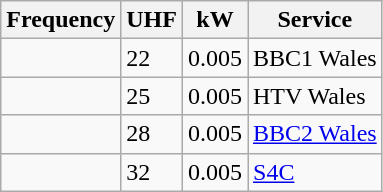<table class="wikitable sortable">
<tr>
<th>Frequency</th>
<th>UHF</th>
<th>kW</th>
<th>Service</th>
</tr>
<tr>
<td></td>
<td>22</td>
<td>0.005</td>
<td>BBC1 Wales</td>
</tr>
<tr>
<td></td>
<td>25</td>
<td>0.005</td>
<td>HTV Wales</td>
</tr>
<tr>
<td></td>
<td>28</td>
<td>0.005</td>
<td><a href='#'>BBC2 Wales</a></td>
</tr>
<tr>
<td></td>
<td>32</td>
<td>0.005</td>
<td><a href='#'>S4C</a></td>
</tr>
</table>
